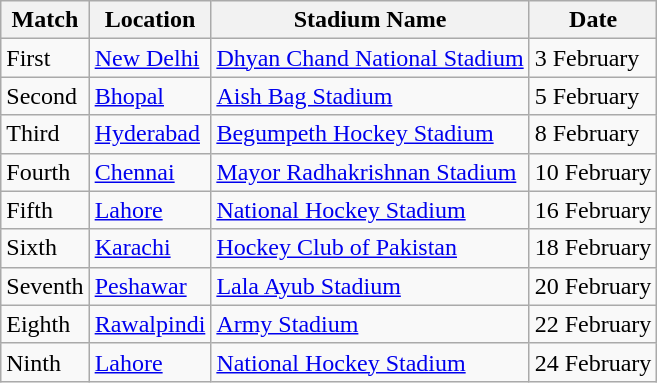<table class="wikitable">
<tr>
<th>Match</th>
<th>Location</th>
<th>Stadium Name</th>
<th>Date</th>
</tr>
<tr>
<td>First</td>
<td><a href='#'>New Delhi</a></td>
<td><a href='#'>Dhyan Chand National Stadium</a></td>
<td>3 February</td>
</tr>
<tr>
<td>Second</td>
<td><a href='#'>Bhopal</a></td>
<td><a href='#'>Aish Bag Stadium</a></td>
<td>5 February</td>
</tr>
<tr>
<td>Third</td>
<td><a href='#'>Hyderabad</a></td>
<td><a href='#'>Begumpeth Hockey Stadium</a></td>
<td>8 February</td>
</tr>
<tr>
<td>Fourth</td>
<td><a href='#'>Chennai</a></td>
<td><a href='#'>Mayor Radhakrishnan Stadium</a></td>
<td>10 February</td>
</tr>
<tr>
<td>Fifth</td>
<td><a href='#'>Lahore</a></td>
<td><a href='#'>National Hockey Stadium</a></td>
<td>16 February</td>
</tr>
<tr>
<td>Sixth</td>
<td><a href='#'>Karachi</a></td>
<td><a href='#'>Hockey Club of Pakistan</a></td>
<td>18 February</td>
</tr>
<tr>
<td>Seventh</td>
<td><a href='#'>Peshawar</a></td>
<td><a href='#'>Lala Ayub Stadium</a></td>
<td>20 February</td>
</tr>
<tr>
<td>Eighth</td>
<td><a href='#'>Rawalpindi</a></td>
<td><a href='#'>Army Stadium</a></td>
<td>22 February</td>
</tr>
<tr>
<td>Ninth</td>
<td><a href='#'>Lahore</a></td>
<td><a href='#'>National Hockey Stadium</a></td>
<td>24 February</td>
</tr>
</table>
